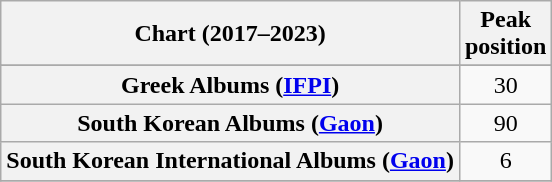<table class="wikitable sortable plainrowheaders">
<tr>
<th scope="col">Chart (2017–2023)</th>
<th scope="col">Peak<br>position</th>
</tr>
<tr>
</tr>
<tr>
<th scope="row">Greek Albums (<a href='#'>IFPI</a>)</th>
<td align="center">30</td>
</tr>
<tr>
<th scope="row">South Korean Albums (<a href='#'>Gaon</a>)</th>
<td align="center">90</td>
</tr>
<tr>
<th scope="row">South Korean International Albums (<a href='#'>Gaon</a>)</th>
<td align="center">6</td>
</tr>
<tr>
</tr>
</table>
